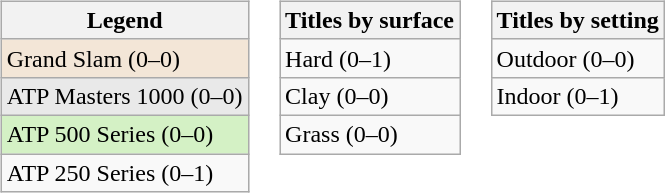<table>
<tr valign="top">
<td><br><table class="wikitable">
<tr>
<th>Legend</th>
</tr>
<tr style="background:#f3e6d7;">
<td>Grand Slam (0–0)</td>
</tr>
<tr style="background:#e9e9e9;">
<td>ATP Masters 1000 (0–0)</td>
</tr>
<tr style="background:#d4f1c5;">
<td>ATP 500 Series (0–0)</td>
</tr>
<tr>
<td>ATP 250 Series (0–1)</td>
</tr>
</table>
</td>
<td><br><table class="wikitable">
<tr>
<th>Titles by surface</th>
</tr>
<tr>
<td>Hard (0–1)</td>
</tr>
<tr>
<td>Clay (0–0)</td>
</tr>
<tr>
<td>Grass (0–0)</td>
</tr>
</table>
</td>
<td><br><table class="wikitable">
<tr>
<th>Titles by setting</th>
</tr>
<tr>
<td>Outdoor (0–0)</td>
</tr>
<tr>
<td>Indoor (0–1)</td>
</tr>
</table>
</td>
</tr>
</table>
